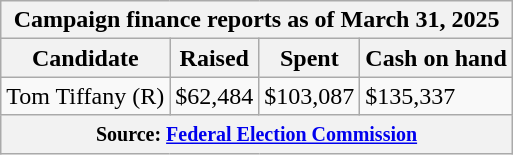<table class="wikitable sortable">
<tr>
<th colspan=4>Campaign finance reports as of March 31, 2025</th>
</tr>
<tr style="text-align:center;">
<th>Candidate</th>
<th>Raised</th>
<th>Spent</th>
<th>Cash on hand</th>
</tr>
<tr>
<td>Tom Tiffany (R)</td>
<td>$62,484</td>
<td>$103,087</td>
<td>$135,337</td>
</tr>
<tr>
<th colspan="4"><small>Source: <a href='#'>Federal Election Commission</a></small></th>
</tr>
</table>
